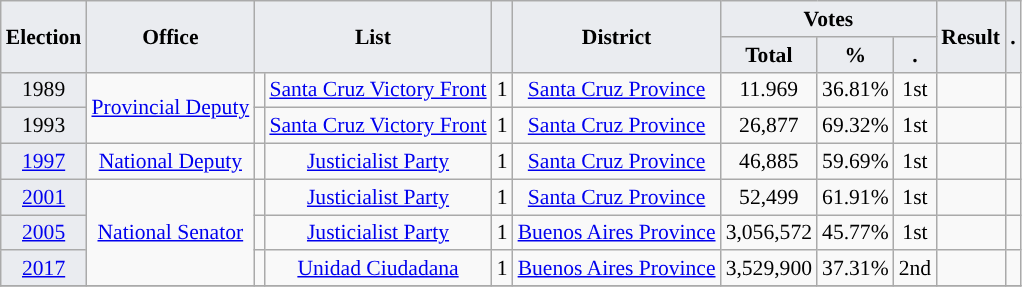<table class="wikitable" style="font-size:90%; text-align:center;">
<tr>
<th style="background-color:#EAECF0;" rowspan=2>Election</th>
<th style="background-color:#EAECF0;" rowspan=2>Office</th>
<th style="background-color:#EAECF0;" colspan=2 rowspan=2>List</th>
<th style="background-color:#EAECF0;" rowspan=2></th>
<th style="background-color:#EAECF0;" rowspan=2>District</th>
<th style="background-color:#EAECF0;" colspan=3>Votes</th>
<th style="background-color:#EAECF0;" rowspan=2>Result</th>
<th style="background-color:#EAECF0;" rowspan=2>.</th>
</tr>
<tr>
<th style="background-color:#EAECF0;">Total</th>
<th style="background-color:#EAECF0;">%</th>
<th style="background-color:#EAECF0;">.</th>
</tr>
<tr>
<td style="background-color:#EAECF0;">1989</td>
<td rowspan="2"><a href='#'>Provincial Deputy</a></td>
<td style="background-color:"></td>
<td><a href='#'>Santa Cruz Victory Front</a></td>
<td>1</td>
<td><a href='#'>Santa Cruz Province</a></td>
<td>11.969</td>
<td>36.81%</td>
<td>1st</td>
<td></td>
<td></td>
</tr>
<tr>
<td style="background-color:#EAECF0;">1993</td>
<td style="background-color:"></td>
<td><a href='#'>Santa Cruz Victory Front</a></td>
<td>1</td>
<td><a href='#'>Santa Cruz Province</a></td>
<td>26,877</td>
<td>69.32%</td>
<td>1st</td>
<td></td>
<td></td>
</tr>
<tr>
<td style="background-color:#EAECF0;"><a href='#'>1997</a></td>
<td><a href='#'>National Deputy</a></td>
<td style="background-color:"></td>
<td><a href='#'>Justicialist Party</a></td>
<td>1</td>
<td><a href='#'>Santa Cruz Province</a></td>
<td>46,885</td>
<td>59.69%</td>
<td>1st</td>
<td></td>
<td></td>
</tr>
<tr>
<td style="background-color:#EAECF0;"><a href='#'>2001</a></td>
<td rowspan="3"><a href='#'>National Senator</a></td>
<td style="background-color:"></td>
<td><a href='#'>Justicialist Party</a></td>
<td>1</td>
<td><a href='#'>Santa Cruz Province</a></td>
<td>52,499</td>
<td>61.91%</td>
<td>1st</td>
<td></td>
<td></td>
</tr>
<tr>
<td style="background-color:#EAECF0;"><a href='#'>2005</a></td>
<td style="background-color:"></td>
<td><a href='#'>Justicialist Party</a></td>
<td>1</td>
<td><a href='#'>Buenos Aires Province</a></td>
<td>3,056,572</td>
<td>45.77%</td>
<td>1st</td>
<td></td>
<td></td>
</tr>
<tr>
<td style="background-color:#EAECF0;"><a href='#'>2017</a></td>
<td style="background-color:"></td>
<td><a href='#'>Unidad Ciudadana</a></td>
<td>1</td>
<td><a href='#'>Buenos Aires Province</a></td>
<td>3,529,900</td>
<td>37.31%</td>
<td>2nd</td>
<td></td>
<td></td>
</tr>
<tr>
</tr>
</table>
